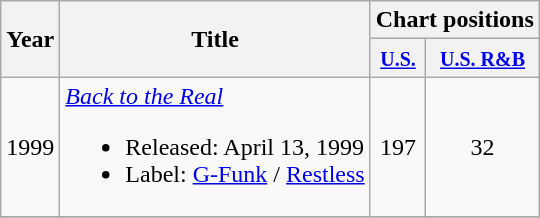<table class="wikitable">
<tr>
<th rowspan="2">Year</th>
<th rowspan="2">Title</th>
<th colspan="2">Chart positions</th>
</tr>
<tr>
<th><small><a href='#'>U.S.</a></small></th>
<th><small><a href='#'>U.S. R&B</a></small></th>
</tr>
<tr>
<td>1999</td>
<td><em><a href='#'>Back to the Real</a></em><br><ul><li>Released: April 13, 1999</li><li>Label: <a href='#'>G-Funk</a> / <a href='#'>Restless</a></li></ul></td>
<td align="center">197</td>
<td align="center">32</td>
</tr>
<tr>
</tr>
</table>
